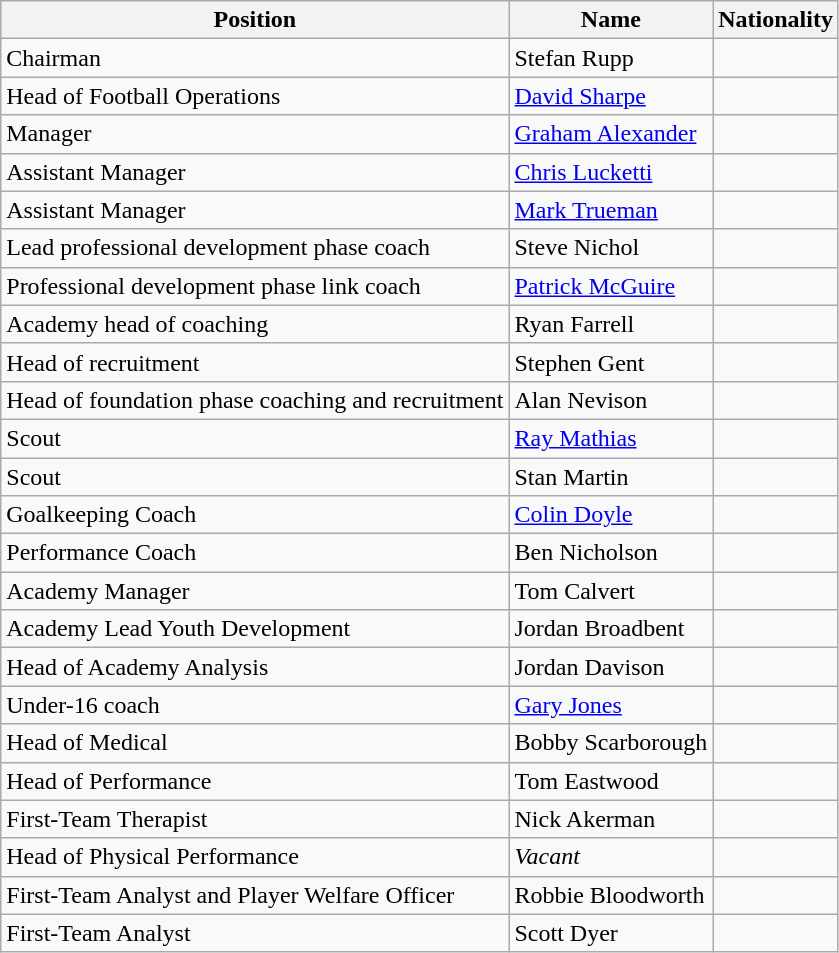<table class="wikitable">
<tr>
<th>Position</th>
<th>Name</th>
<th>Nationality</th>
</tr>
<tr>
<td>Chairman</td>
<td>Stefan Rupp</td>
<td></td>
</tr>
<tr>
<td>Head of Football Operations</td>
<td><a href='#'>David Sharpe</a></td>
<td></td>
</tr>
<tr>
<td>Manager</td>
<td><a href='#'>Graham Alexander</a></td>
<td></td>
</tr>
<tr>
<td>Assistant Manager</td>
<td><a href='#'>Chris Lucketti</a></td>
<td></td>
</tr>
<tr>
<td>Assistant Manager</td>
<td><a href='#'>Mark Trueman</a></td>
<td></td>
</tr>
<tr>
<td>Lead professional development phase coach</td>
<td>Steve Nichol</td>
<td></td>
</tr>
<tr>
<td>Professional development phase link coach</td>
<td><a href='#'>Patrick McGuire</a></td>
<td></td>
</tr>
<tr>
<td>Academy head of coaching</td>
<td>Ryan Farrell</td>
<td></td>
</tr>
<tr>
<td>Head of recruitment</td>
<td>Stephen Gent</td>
<td></td>
</tr>
<tr>
<td>Head of foundation phase coaching and recruitment</td>
<td>Alan Nevison</td>
<td></td>
</tr>
<tr>
<td>Scout</td>
<td><a href='#'>Ray Mathias</a></td>
<td></td>
</tr>
<tr>
<td>Scout</td>
<td>Stan Martin</td>
<td></td>
</tr>
<tr>
<td>Goalkeeping Coach</td>
<td><a href='#'>Colin Doyle</a></td>
<td></td>
</tr>
<tr>
<td>Performance Coach</td>
<td>Ben Nicholson</td>
<td></td>
</tr>
<tr>
<td>Academy Manager</td>
<td>Tom Calvert</td>
<td></td>
</tr>
<tr>
<td>Academy Lead Youth Development</td>
<td>Jordan Broadbent</td>
<td></td>
</tr>
<tr>
<td>Head of Academy Analysis</td>
<td>Jordan Davison</td>
<td></td>
</tr>
<tr>
<td>Under-16 coach</td>
<td><a href='#'>Gary Jones</a></td>
<td></td>
</tr>
<tr>
<td>Head of Medical</td>
<td>Bobby Scarborough</td>
<td></td>
</tr>
<tr>
<td>Head of Performance</td>
<td>Tom Eastwood</td>
<td></td>
</tr>
<tr>
<td>First-Team Therapist</td>
<td>Nick Akerman</td>
<td></td>
</tr>
<tr>
<td>Head of Physical Performance</td>
<td><em>Vacant</em></td>
<td></td>
</tr>
<tr>
<td>First-Team Analyst and Player Welfare Officer</td>
<td>Robbie Bloodworth</td>
<td></td>
</tr>
<tr>
<td>First-Team Analyst</td>
<td>Scott Dyer</td>
<td></td>
</tr>
</table>
